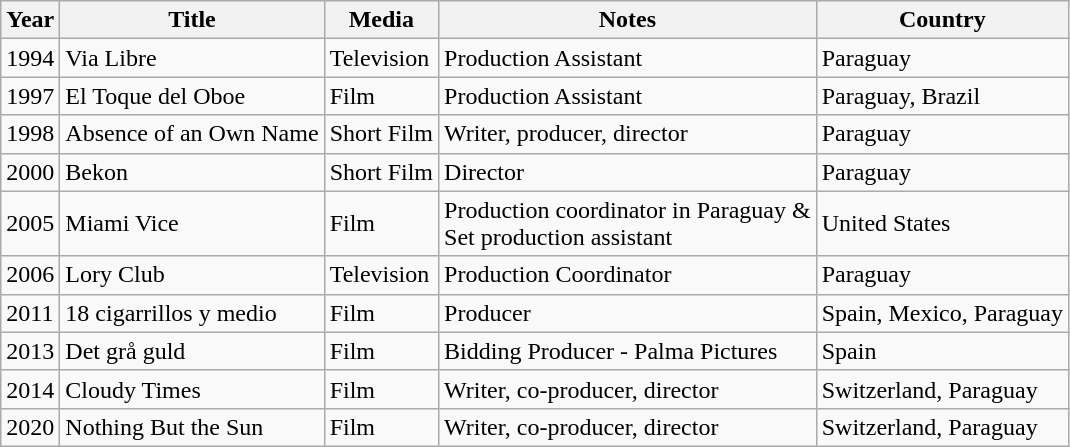<table class="wikitable">
<tr>
<th>Year</th>
<th>Title</th>
<th>Media</th>
<th>Notes</th>
<th>Country</th>
</tr>
<tr>
<td>1994</td>
<td>Via Libre</td>
<td>Television</td>
<td>Production Assistant</td>
<td>Paraguay</td>
</tr>
<tr>
<td>1997</td>
<td>El Toque del Oboe</td>
<td>Film</td>
<td>Production Assistant</td>
<td>Paraguay, Brazil</td>
</tr>
<tr>
<td>1998</td>
<td>Absence of an Own Name</td>
<td>Short Film</td>
<td>Writer, producer, director</td>
<td>Paraguay</td>
</tr>
<tr>
<td>2000</td>
<td>Bekon</td>
<td>Short Film</td>
<td>Director</td>
<td>Paraguay</td>
</tr>
<tr>
<td>2005</td>
<td>Miami Vice</td>
<td>Film</td>
<td>Production coordinator in Paraguay &<br>Set production assistant</td>
<td>United States</td>
</tr>
<tr>
<td>2006</td>
<td>Lory Club</td>
<td>Television</td>
<td>Production Coordinator</td>
<td>Paraguay</td>
</tr>
<tr>
<td>2011</td>
<td>18 cigarrillos y medio</td>
<td>Film</td>
<td>Producer</td>
<td>Spain, Mexico, Paraguay</td>
</tr>
<tr>
<td>2013</td>
<td>Det grå guld</td>
<td>Film</td>
<td>Bidding Producer - Palma Pictures</td>
<td>Spain</td>
</tr>
<tr>
<td>2014</td>
<td>Cloudy Times</td>
<td>Film</td>
<td>Writer, co-producer, director</td>
<td>Switzerland, Paraguay</td>
</tr>
<tr>
<td>2020</td>
<td>Nothing But the Sun</td>
<td>Film</td>
<td>Writer, co-producer, director</td>
<td>Switzerland, Paraguay</td>
</tr>
</table>
